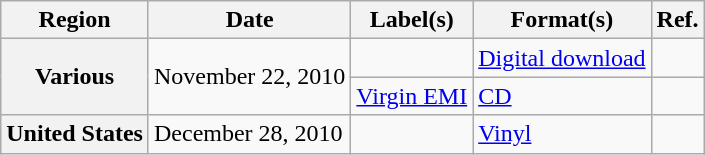<table class="wikitable plainrowheaders">
<tr>
<th scope="col">Region</th>
<th scope="col">Date</th>
<th scope="col">Label(s)</th>
<th scope="col">Format(s)</th>
<th scope="col">Ref.</th>
</tr>
<tr>
<th scope="row" rowspan="2">Various</th>
<td rowspan="2">November 22, 2010</td>
<td></td>
<td><a href='#'>Digital download</a></td>
<td style="text-align:center;"></td>
</tr>
<tr>
<td><a href='#'>Virgin EMI</a></td>
<td><a href='#'>CD</a></td>
<td style="text-align:center;"></td>
</tr>
<tr>
<th scope="row">United States</th>
<td>December 28, 2010</td>
<td></td>
<td><a href='#'>Vinyl</a></td>
<td style="text-align:center;"></td>
</tr>
</table>
